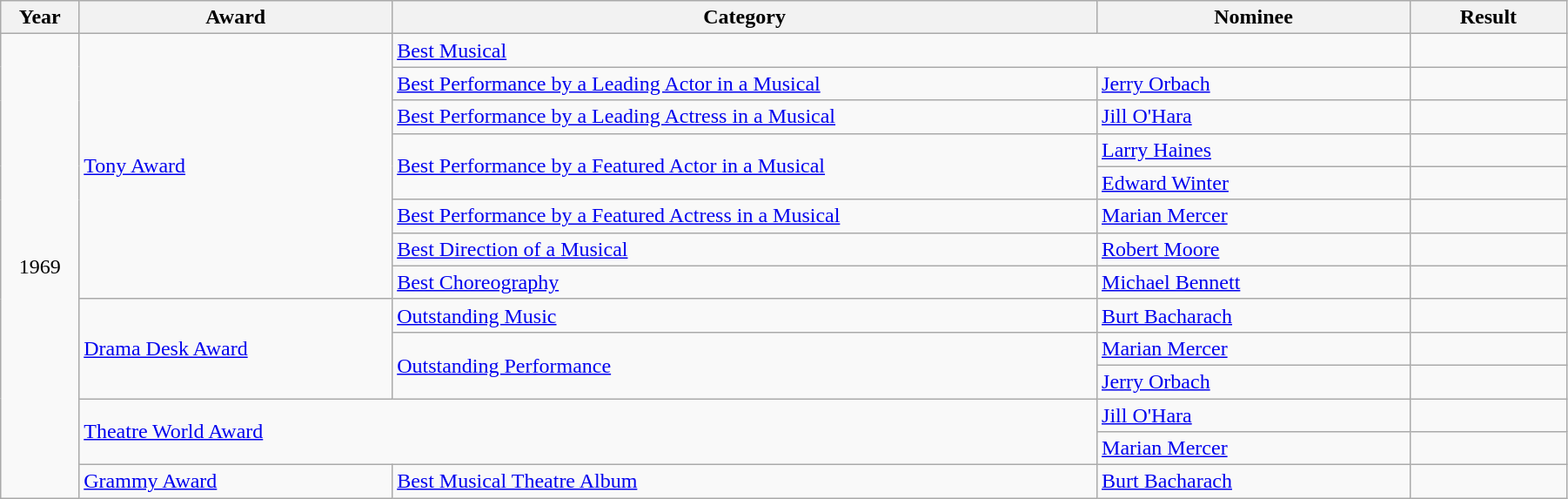<table class="wikitable" width="95%">
<tr>
<th width="5%">Year</th>
<th width="20%">Award</th>
<th width="45%">Category</th>
<th width="20%">Nominee</th>
<th width="10%">Result</th>
</tr>
<tr>
<td rowspan="14" align="center">1969</td>
<td rowspan="8"><a href='#'>Tony Award</a></td>
<td colspan="2"><a href='#'>Best Musical</a></td>
<td></td>
</tr>
<tr>
<td><a href='#'>Best Performance by a Leading Actor in a Musical</a></td>
<td><a href='#'>Jerry Orbach</a></td>
<td></td>
</tr>
<tr>
<td><a href='#'>Best Performance by a Leading Actress in a Musical</a></td>
<td><a href='#'>Jill O'Hara</a></td>
<td></td>
</tr>
<tr>
<td rowspan="2"><a href='#'>Best Performance by a Featured Actor in a Musical</a></td>
<td><a href='#'>Larry Haines</a></td>
<td></td>
</tr>
<tr>
<td><a href='#'>Edward Winter</a></td>
<td></td>
</tr>
<tr>
<td><a href='#'>Best Performance by a Featured Actress in a Musical</a></td>
<td><a href='#'>Marian Mercer</a></td>
<td></td>
</tr>
<tr>
<td><a href='#'>Best Direction of a Musical</a></td>
<td><a href='#'>Robert Moore</a></td>
<td></td>
</tr>
<tr>
<td><a href='#'>Best Choreography</a></td>
<td><a href='#'>Michael Bennett</a></td>
<td></td>
</tr>
<tr>
<td rowspan="3"><a href='#'>Drama Desk Award</a></td>
<td><a href='#'>Outstanding Music</a></td>
<td><a href='#'>Burt Bacharach</a></td>
<td></td>
</tr>
<tr>
<td rowspan="2"><a href='#'>Outstanding Performance</a></td>
<td><a href='#'>Marian Mercer</a></td>
<td></td>
</tr>
<tr>
<td><a href='#'>Jerry Orbach</a></td>
<td></td>
</tr>
<tr>
<td rowspan="2" colspan="2"><a href='#'>Theatre World Award</a></td>
<td><a href='#'>Jill O'Hara</a></td>
<td></td>
</tr>
<tr>
<td><a href='#'>Marian Mercer</a></td>
<td></td>
</tr>
<tr>
<td><a href='#'>Grammy Award</a></td>
<td><a href='#'>Best Musical Theatre Album</a></td>
<td><a href='#'>Burt Bacharach</a></td>
<td></td>
</tr>
</table>
